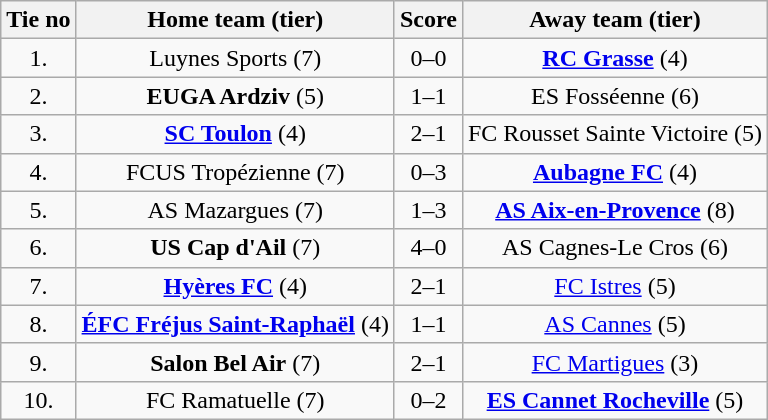<table class="wikitable" style="text-align: center">
<tr>
<th>Tie no</th>
<th>Home team (tier)</th>
<th>Score</th>
<th>Away team (tier)</th>
</tr>
<tr>
<td>1.</td>
<td>Luynes Sports (7)</td>
<td>0–0 </td>
<td><strong><a href='#'>RC Grasse</a></strong> (4)</td>
</tr>
<tr>
<td>2.</td>
<td><strong>EUGA Ardziv</strong> (5)</td>
<td>1–1 </td>
<td>ES Fosséenne (6)</td>
</tr>
<tr>
<td>3.</td>
<td><strong><a href='#'>SC Toulon</a></strong> (4)</td>
<td>2–1</td>
<td>FC Rousset Sainte Victoire (5)</td>
</tr>
<tr>
<td>4.</td>
<td>FCUS Tropézienne (7)</td>
<td>0–3</td>
<td><strong><a href='#'>Aubagne FC</a></strong> (4)</td>
</tr>
<tr>
<td>5.</td>
<td>AS Mazargues (7)</td>
<td>1–3</td>
<td><strong><a href='#'>AS Aix-en-Provence</a></strong> (8)</td>
</tr>
<tr>
<td>6.</td>
<td><strong>US Cap d'Ail</strong> (7)</td>
<td>4–0</td>
<td>AS Cagnes-Le Cros (6)</td>
</tr>
<tr>
<td>7.</td>
<td><strong><a href='#'>Hyères FC</a></strong> (4)</td>
<td>2–1</td>
<td><a href='#'>FC Istres</a> (5)</td>
</tr>
<tr>
<td>8.</td>
<td><strong><a href='#'>ÉFC Fréjus Saint-Raphaël</a></strong> (4)</td>
<td>1–1 </td>
<td><a href='#'>AS Cannes</a> (5)</td>
</tr>
<tr>
<td>9.</td>
<td><strong>Salon Bel Air</strong> (7)</td>
<td>2–1</td>
<td><a href='#'>FC Martigues</a> (3)</td>
</tr>
<tr>
<td>10.</td>
<td>FC Ramatuelle (7)</td>
<td>0–2</td>
<td><strong><a href='#'>ES Cannet Rocheville</a></strong> (5)</td>
</tr>
</table>
